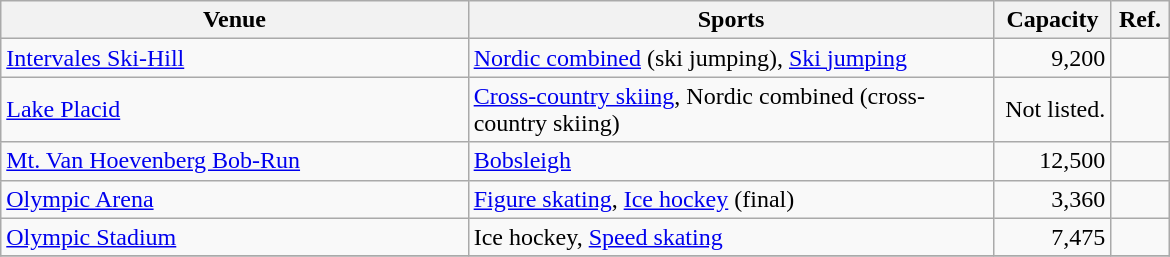<table class="wikitable sortable" width=780px>
<tr>
<th width=40%>Venue</th>
<th class="unsortable" width=45%>Sports</th>
<th width=10%>Capacity</th>
<th class="unsortable">Ref.</th>
</tr>
<tr>
<td><a href='#'>Intervales Ski-Hill</a></td>
<td><a href='#'>Nordic combined</a> (ski jumping), <a href='#'>Ski jumping</a></td>
<td align="right">9,200</td>
<td align=center></td>
</tr>
<tr>
<td><a href='#'>Lake Placid</a></td>
<td><a href='#'>Cross-country skiing</a>, Nordic combined (cross-country skiing)</td>
<td align="right">Not listed.</td>
<td align=center></td>
</tr>
<tr>
<td><a href='#'>Mt. Van Hoevenberg Bob-Run</a></td>
<td><a href='#'>Bobsleigh</a></td>
<td align="right">12,500</td>
<td align=center></td>
</tr>
<tr>
<td><a href='#'>Olympic Arena</a></td>
<td><a href='#'>Figure skating</a>, <a href='#'>Ice hockey</a> (final)</td>
<td align="right">3,360</td>
<td align=center></td>
</tr>
<tr>
<td><a href='#'>Olympic Stadium</a></td>
<td>Ice hockey, <a href='#'>Speed skating</a></td>
<td align="right">7,475</td>
<td align=center></td>
</tr>
<tr>
</tr>
</table>
